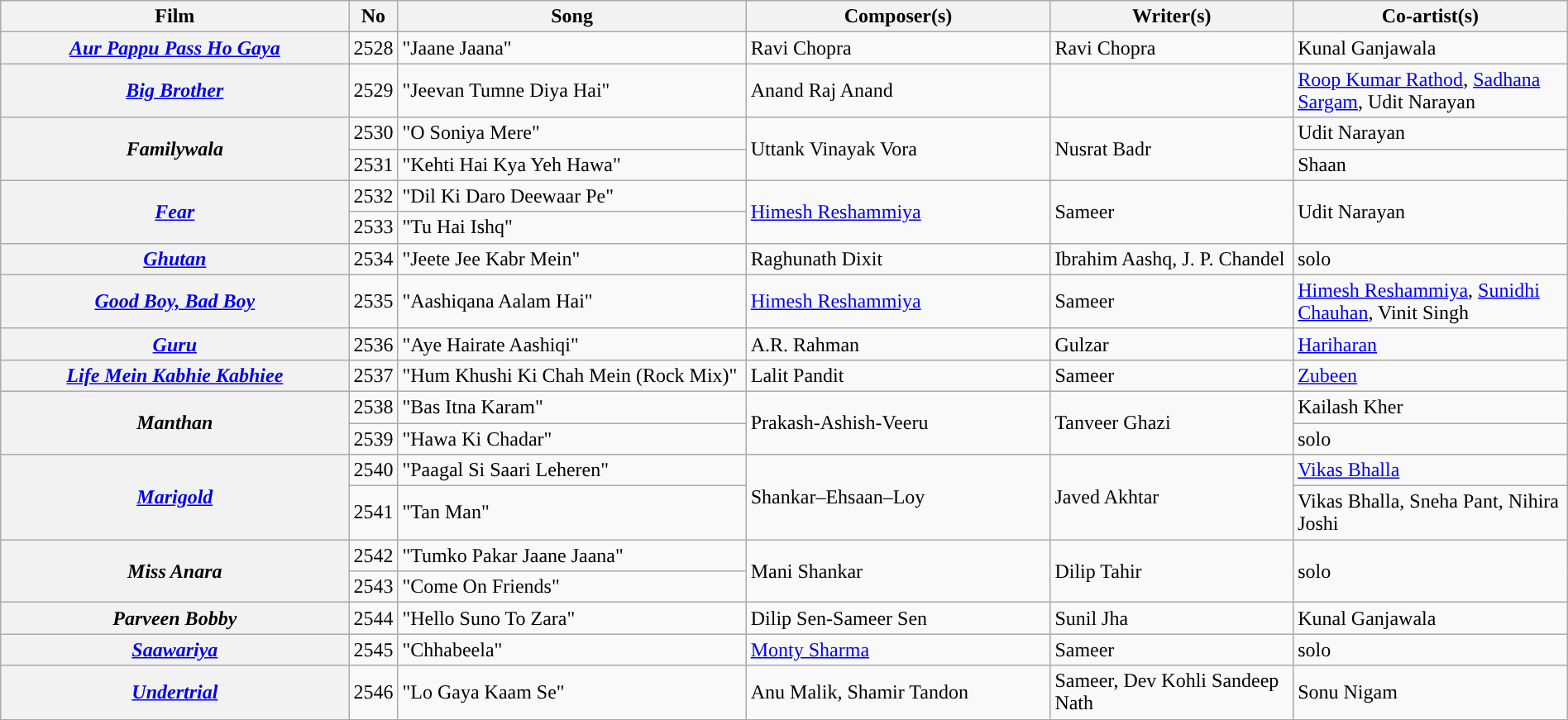<table class="wikitable plainrowheaders" width="100%" textcolor:#000;">
<tr style="background:#b0e0e66;">
<th scope="col" width=23%><strong>Film</strong></th>
<th><strong>No</strong></th>
<th scope="col" width=23%><strong>Song</strong></th>
<th scope="col" width=20%><strong>Composer(s)</strong></th>
<th scope="col" width=16%><strong>Writer(s)</strong></th>
<th scope="col" width=18%><strong>Co-artist(s)</strong></th>
</tr>
<tr>
<th><em><a href='#'>Aur Pappu Pass Ho Gaya</a></em></th>
<td>2528</td>
<td>"Jaane Jaana"</td>
<td>Ravi Chopra</td>
<td>Ravi Chopra</td>
<td>Kunal Ganjawala</td>
</tr>
<tr>
<th><em><a href='#'>Big Brother</a></em></th>
<td>2529</td>
<td>"Jeevan Tumne Diya Hai"</td>
<td>Anand Raj Anand</td>
<td></td>
<td><a href='#'>Roop Kumar Rathod</a>, <a href='#'>Sadhana Sargam</a>, Udit Narayan</td>
</tr>
<tr>
<th rowspan=2><em>Familywala</em></th>
<td>2530</td>
<td>"O Soniya Mere"</td>
<td rowspan=2>Uttank Vinayak Vora</td>
<td rowspan=2>Nusrat Badr</td>
<td>Udit Narayan</td>
</tr>
<tr>
<td>2531</td>
<td>"Kehti Hai Kya Yeh Hawa"</td>
<td>Shaan</td>
</tr>
<tr>
<th rowspan=2><em><a href='#'>Fear</a></em></th>
<td>2532</td>
<td>"Dil Ki Daro Deewaar Pe"</td>
<td rowspan=2><a href='#'>Himesh Reshammiya</a></td>
<td rowspan=2>Sameer</td>
<td rowspan=2>Udit Narayan</td>
</tr>
<tr>
<td>2533</td>
<td>"Tu Hai Ishq"</td>
</tr>
<tr>
<th><em><a href='#'>Ghutan</a></em></th>
<td>2534</td>
<td>"Jeete Jee Kabr Mein"</td>
<td>Raghunath Dixit</td>
<td>Ibrahim Aashq, J. P. Chandel</td>
<td>solo</td>
</tr>
<tr>
<th><em><a href='#'>Good Boy, Bad Boy</a></em></th>
<td>2535</td>
<td>"Aashiqana Aalam Hai"</td>
<td><a href='#'>Himesh Reshammiya</a></td>
<td>Sameer</td>
<td><a href='#'>Himesh Reshammiya</a>, <a href='#'>Sunidhi Chauhan</a>, Vinit Singh</td>
</tr>
<tr>
<th><em><a href='#'>Guru</a></em></th>
<td>2536</td>
<td>"Aye Hairate Aashiqi"</td>
<td>A.R. Rahman</td>
<td>Gulzar</td>
<td><a href='#'>Hariharan</a></td>
</tr>
<tr>
<th><em><a href='#'>Life Mein Kabhie Kabhiee</a></em></th>
<td>2537</td>
<td>"Hum Khushi Ki Chah Mein (Rock Mix)"</td>
<td>Lalit Pandit</td>
<td>Sameer</td>
<td><a href='#'>Zubeen</a></td>
</tr>
<tr>
<th rowspan="2"><em>Manthan</em></th>
<td>2538</td>
<td>"Bas Itna Karam"</td>
<td rowspan="2">Prakash-Ashish-Veeru</td>
<td rowspan="2">Tanveer Ghazi</td>
<td>Kailash Kher</td>
</tr>
<tr>
<td>2539</td>
<td>"Hawa Ki Chadar"</td>
<td>solo</td>
</tr>
<tr>
<th rowspan="2"><em><a href='#'>Marigold</a></em></th>
<td>2540</td>
<td>"Paagal Si Saari Leheren"</td>
<td rowspan="2">Shankar–Ehsaan–Loy</td>
<td rowspan="2">Javed Akhtar</td>
<td><a href='#'>Vikas Bhalla</a></td>
</tr>
<tr>
<td>2541</td>
<td>"Tan Man"</td>
<td>Vikas Bhalla, Sneha Pant, Nihira Joshi</td>
</tr>
<tr>
<th rowspan="2"><em>Miss Anara</em></th>
<td>2542</td>
<td>"Tumko Pakar Jaane Jaana"</td>
<td rowspan="2">Mani Shankar</td>
<td rowspan="2">Dilip Tahir</td>
<td rowspan="2">solo</td>
</tr>
<tr>
<td>2543</td>
<td>"Come On Friends"</td>
</tr>
<tr>
<th><em>Parveen Bobby</em></th>
<td>2544</td>
<td>"Hello Suno To Zara"</td>
<td>Dilip Sen-Sameer Sen</td>
<td>Sunil Jha</td>
<td>Kunal Ganjawala</td>
</tr>
<tr>
<th><em><a href='#'>Saawariya</a></em></th>
<td>2545</td>
<td>"Chhabeela"</td>
<td><a href='#'>Monty Sharma</a></td>
<td>Sameer</td>
<td>solo</td>
</tr>
<tr>
<th><em><a href='#'>Undertrial</a></em></th>
<td>2546</td>
<td>"Lo Gaya Kaam Se"</td>
<td>Anu Malik, Shamir Tandon</td>
<td>Sameer, Dev Kohli  Sandeep Nath</td>
<td>Sonu Nigam</td>
</tr>
<tr>
</tr>
</table>
